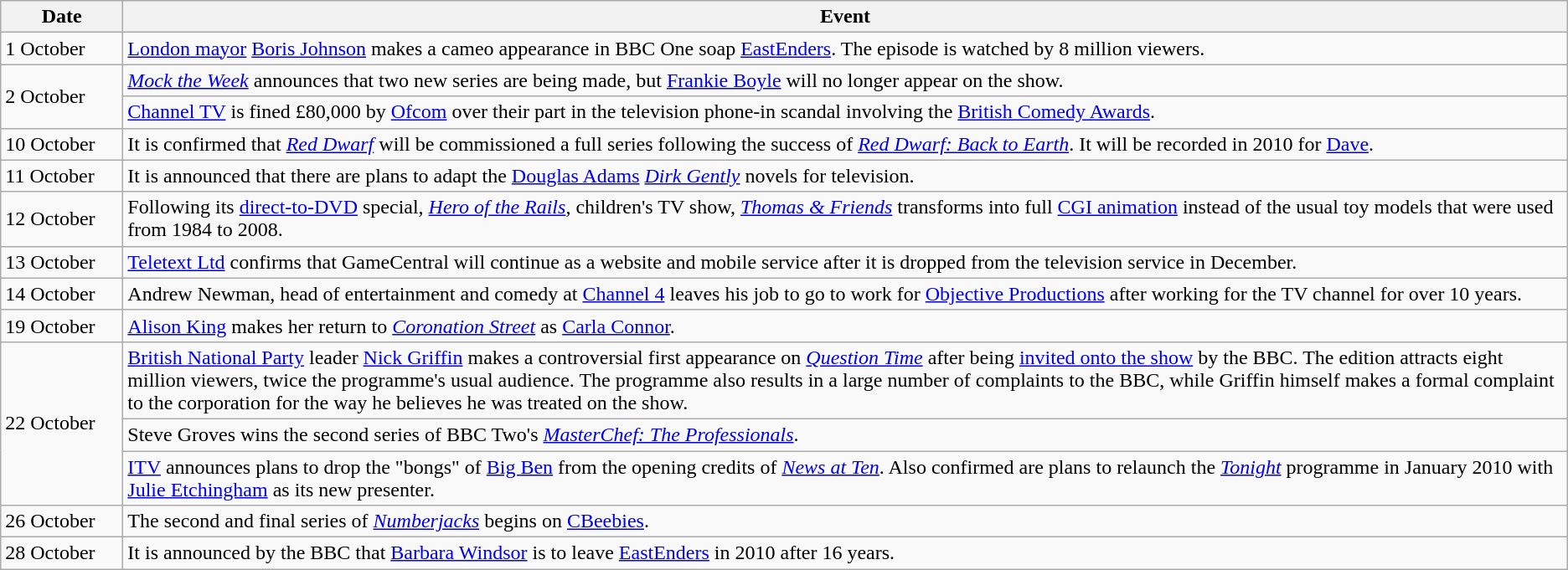<table class="wikitable">
<tr>
<th width=90>Date</th>
<th>Event</th>
</tr>
<tr>
<td>1 October</td>
<td><a href='#'>London mayor</a> <a href='#'>Boris Johnson</a> makes a cameo appearance in BBC One soap <a href='#'>EastEnders</a>. The episode is watched by 8 million viewers.</td>
</tr>
<tr>
<td rowspan=2>2 October</td>
<td><em><a href='#'>Mock the Week</a></em> announces that two new series are being made, but <a href='#'>Frankie Boyle</a> will no longer appear on the show.</td>
</tr>
<tr>
<td><a href='#'>Channel TV</a> is fined £80,000 by <a href='#'>Ofcom</a> over their part in the television phone-in scandal involving the <a href='#'>British Comedy Awards</a>.</td>
</tr>
<tr>
<td>10 October</td>
<td>It is confirmed that <em><a href='#'>Red Dwarf</a></em> will be commissioned a full series following the success of <em><a href='#'>Red Dwarf: Back to Earth</a></em>. It will be recorded in 2010 for <a href='#'>Dave</a>.</td>
</tr>
<tr>
<td>11 October</td>
<td>It is announced that there are plans to adapt the <a href='#'>Douglas Adams</a> <em><a href='#'>Dirk Gently</a></em> novels for television.</td>
</tr>
<tr>
<td>12 October</td>
<td>Following its <a href='#'>direct-to-DVD</a> special, <em><a href='#'>Hero of the Rails</a></em>, children's TV show, <em><a href='#'>Thomas & Friends</a></em> transforms into full <a href='#'>CGI animation</a> instead of the usual toy models that were used from 1984 to 2008.</td>
</tr>
<tr>
<td>13 October</td>
<td><a href='#'>Teletext Ltd</a> confirms that GameCentral will continue as a website and mobile service after it is dropped from the television service in December.</td>
</tr>
<tr>
<td>14 October</td>
<td>Andrew Newman, head of entertainment and comedy at <a href='#'>Channel 4</a> leaves his job to go to work for <a href='#'>Objective Productions</a> after working for the TV channel for over 10 years.</td>
</tr>
<tr>
<td>19 October</td>
<td><a href='#'>Alison King</a> makes her return to <em><a href='#'>Coronation Street</a></em> as <a href='#'>Carla Connor</a>.</td>
</tr>
<tr>
<td rowspan=3>22 October</td>
<td><a href='#'>British National Party</a> leader <a href='#'>Nick Griffin</a> makes a controversial first appearance on <em><a href='#'>Question Time</a></em> after being <a href='#'>invited onto the show</a> by the BBC. The edition attracts eight million viewers, twice the programme's usual audience. The programme also results in a large number of complaints to the BBC, while Griffin himself makes a formal complaint to the corporation for the way he believes he was treated on the show.</td>
</tr>
<tr>
<td>Steve Groves wins the second series of BBC Two's <em><a href='#'>MasterChef: The Professionals</a></em>.</td>
</tr>
<tr>
<td><a href='#'>ITV</a> announces plans to drop the "bongs" of <a href='#'>Big Ben</a> from the opening credits of <em><a href='#'>News at Ten</a></em>. Also confirmed are plans to relaunch the <em><a href='#'>Tonight</a></em> programme in January 2010 with <a href='#'>Julie Etchingham</a> as its new presenter.</td>
</tr>
<tr>
<td>26 October</td>
<td>The second and final series of <em><a href='#'>Numberjacks</a></em> begins on <a href='#'>CBeebies</a>.</td>
</tr>
<tr>
<td>28 October</td>
<td>It is announced by the BBC that <a href='#'>Barbara Windsor</a> is to leave <a href='#'>EastEnders</a> in 2010 after 16 years.</td>
</tr>
</table>
